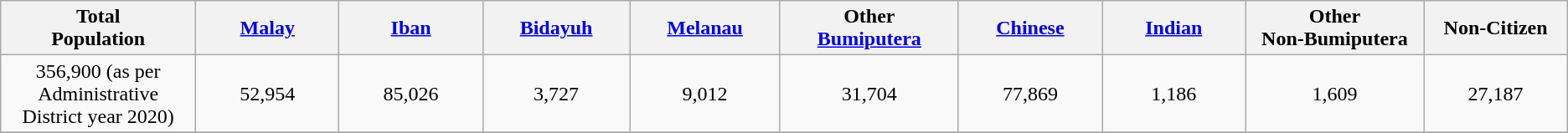<table class="wikitable" style="text-align:center">
<tr>
<th style="width:5%">Total <br>Population</th>
<th style="width:5%"><a href='#'>Malay</a></th>
<th style="width:5%"><a href='#'>Iban</a></th>
<th style="width:5%"><a href='#'>Bidayuh</a></th>
<th style="width:5%"><a href='#'>Melanau</a></th>
<th style="width:5%">Other <br><a href='#'>Bumiputera</a></th>
<th style="width:5%"><a href='#'>Chinese</a></th>
<th style="width:5%"><a href='#'>Indian</a></th>
<th style="width:5%">Other <br>Non-Bumiputera</th>
<th style="width:5%">Non-Citizen</th>
</tr>
<tr>
<td>356,900 (as per Administrative District year 2020)</td>
<td>52,954</td>
<td>85,026</td>
<td>3,727</td>
<td>9,012</td>
<td>31,704</td>
<td>77,869</td>
<td>1,186</td>
<td>1,609</td>
<td>27,187</td>
</tr>
<tr>
</tr>
</table>
